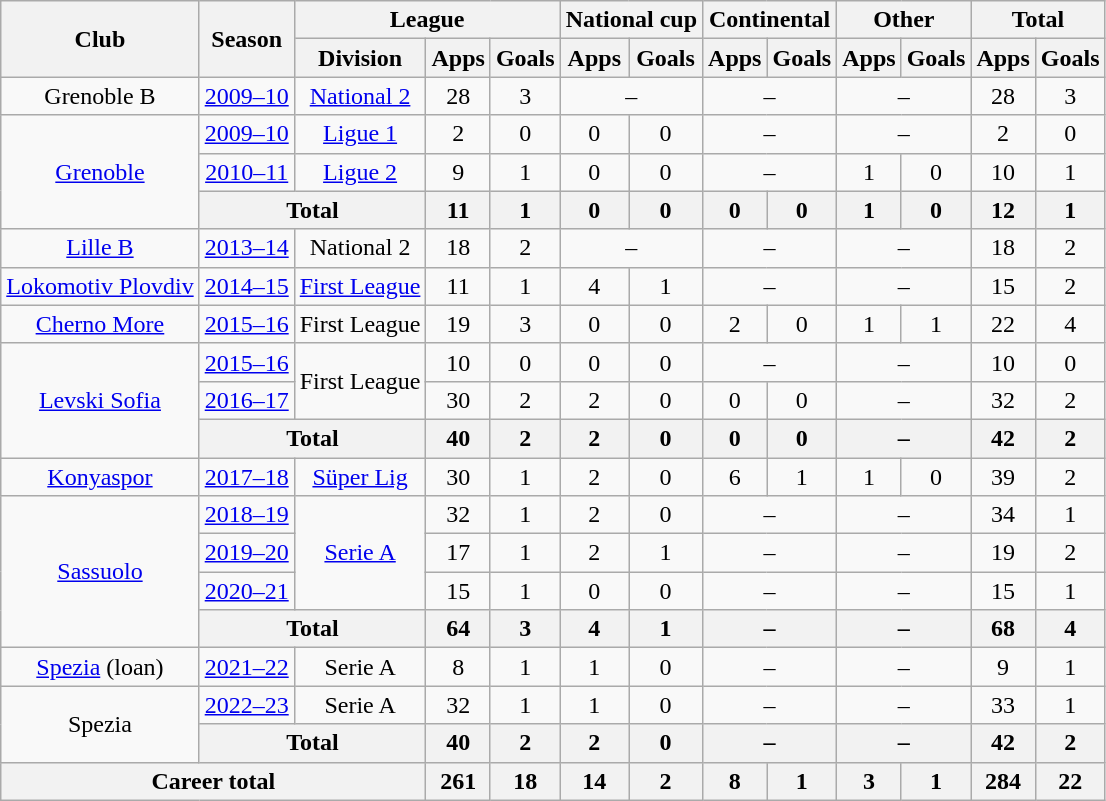<table class="wikitable" style="text-align:center">
<tr>
<th rowspan="2">Club</th>
<th rowspan="2">Season</th>
<th colspan="3">League</th>
<th colspan="2">National cup</th>
<th colspan="2">Continental</th>
<th colspan="2">Other</th>
<th colspan="3">Total</th>
</tr>
<tr>
<th>Division</th>
<th>Apps</th>
<th>Goals</th>
<th>Apps</th>
<th>Goals</th>
<th>Apps</th>
<th>Goals</th>
<th>Apps</th>
<th>Goals</th>
<th>Apps</th>
<th>Goals</th>
</tr>
<tr>
<td>Grenoble B</td>
<td><a href='#'>2009–10</a></td>
<td><a href='#'>National 2</a></td>
<td>28</td>
<td>3</td>
<td colspan="2">–</td>
<td colspan="2">–</td>
<td colspan="2">–</td>
<td>28</td>
<td>3</td>
</tr>
<tr>
<td rowspan="3"><a href='#'>Grenoble</a></td>
<td><a href='#'>2009–10</a></td>
<td><a href='#'>Ligue 1</a></td>
<td>2</td>
<td>0</td>
<td>0</td>
<td>0</td>
<td colspan="2">–</td>
<td colspan="2">–</td>
<td>2</td>
<td>0</td>
</tr>
<tr>
<td><a href='#'>2010–11</a></td>
<td><a href='#'>Ligue 2</a></td>
<td>9</td>
<td>1</td>
<td>0</td>
<td>0</td>
<td colspan="2">–</td>
<td>1</td>
<td>0</td>
<td>10</td>
<td>1</td>
</tr>
<tr>
<th colspan="2">Total</th>
<th>11</th>
<th>1</th>
<th>0</th>
<th>0</th>
<th>0</th>
<th>0</th>
<th>1</th>
<th>0</th>
<th>12</th>
<th>1</th>
</tr>
<tr>
<td><a href='#'>Lille B</a></td>
<td><a href='#'>2013–14</a></td>
<td>National 2</td>
<td>18</td>
<td>2</td>
<td colspan="2">–</td>
<td colspan="2">–</td>
<td colspan="2">–</td>
<td>18</td>
<td>2</td>
</tr>
<tr>
<td><a href='#'>Lokomotiv Plovdiv</a></td>
<td><a href='#'>2014–15</a></td>
<td><a href='#'>First League</a></td>
<td>11</td>
<td>1</td>
<td>4</td>
<td>1</td>
<td colspan="2">–</td>
<td colspan="2">–</td>
<td>15</td>
<td>2</td>
</tr>
<tr>
<td><a href='#'>Cherno More</a></td>
<td><a href='#'>2015–16</a></td>
<td>First League</td>
<td>19</td>
<td>3</td>
<td>0</td>
<td>0</td>
<td>2</td>
<td>0</td>
<td>1</td>
<td>1</td>
<td>22</td>
<td>4</td>
</tr>
<tr>
<td rowspan="3"><a href='#'>Levski Sofia</a></td>
<td><a href='#'>2015–16</a></td>
<td rowspan="2">First League</td>
<td>10</td>
<td>0</td>
<td>0</td>
<td>0</td>
<td colspan="2">–</td>
<td colspan="2">–</td>
<td>10</td>
<td>0</td>
</tr>
<tr>
<td><a href='#'>2016–17</a></td>
<td>30</td>
<td>2</td>
<td>2</td>
<td>0</td>
<td>0</td>
<td>0</td>
<td colspan="2">–</td>
<td>32</td>
<td>2</td>
</tr>
<tr>
<th colspan="2">Total</th>
<th>40</th>
<th>2</th>
<th>2</th>
<th>0</th>
<th>0</th>
<th>0</th>
<th colspan="2">–</th>
<th>42</th>
<th>2</th>
</tr>
<tr>
<td><a href='#'>Konyaspor</a></td>
<td><a href='#'>2017–18</a></td>
<td><a href='#'>Süper Lig</a></td>
<td>30</td>
<td>1</td>
<td>2</td>
<td>0</td>
<td>6</td>
<td>1</td>
<td>1</td>
<td>0</td>
<td>39</td>
<td>2</td>
</tr>
<tr>
<td rowspan="4"><a href='#'>Sassuolo</a></td>
<td><a href='#'>2018–19</a></td>
<td rowspan="3"><a href='#'>Serie A</a></td>
<td>32</td>
<td>1</td>
<td>2</td>
<td>0</td>
<td colspan="2">–</td>
<td colspan="2">–</td>
<td>34</td>
<td>1</td>
</tr>
<tr>
<td><a href='#'>2019–20</a></td>
<td>17</td>
<td>1</td>
<td>2</td>
<td>1</td>
<td colspan="2">–</td>
<td colspan="2">–</td>
<td>19</td>
<td>2</td>
</tr>
<tr>
<td><a href='#'>2020–21</a></td>
<td>15</td>
<td>1</td>
<td>0</td>
<td>0</td>
<td colspan="2">–</td>
<td colspan="2">–</td>
<td>15</td>
<td>1</td>
</tr>
<tr>
<th colspan="2">Total</th>
<th>64</th>
<th>3</th>
<th>4</th>
<th>1</th>
<th colspan="2">–</th>
<th colspan="2">–</th>
<th>68</th>
<th>4</th>
</tr>
<tr>
<td><a href='#'>Spezia</a> (loan)</td>
<td><a href='#'>2021–22</a></td>
<td>Serie A</td>
<td>8</td>
<td>1</td>
<td>1</td>
<td>0</td>
<td colspan="2">–</td>
<td colspan="2">–</td>
<td>9</td>
<td>1</td>
</tr>
<tr>
<td rowspan="2">Spezia</td>
<td><a href='#'>2022–23</a></td>
<td>Serie A</td>
<td>32</td>
<td>1</td>
<td>1</td>
<td>0</td>
<td colspan="2">–</td>
<td colspan="2">–</td>
<td>33</td>
<td>1</td>
</tr>
<tr>
<th colspan="2">Total</th>
<th>40</th>
<th>2</th>
<th>2</th>
<th>0</th>
<th colspan="2">–</th>
<th colspan="2">–</th>
<th>42</th>
<th>2</th>
</tr>
<tr>
<th colspan="3">Career total</th>
<th>261</th>
<th>18</th>
<th>14</th>
<th>2</th>
<th>8</th>
<th>1</th>
<th>3</th>
<th>1</th>
<th>284</th>
<th>22</th>
</tr>
</table>
